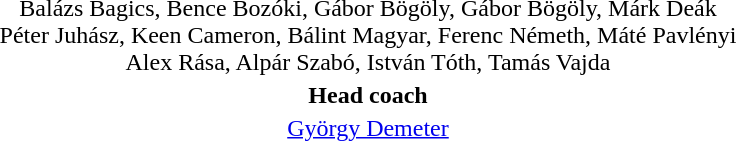<table style="text-align: center; margin-top: 2em; margin-left: auto; margin-right: auto">
<tr>
<td>Balázs Bagics, Bence Bozóki, Gábor Bögöly, Gábor Bögöly, Márk Deák<br>Péter Juhász, Keen Cameron, Bálint Magyar, Ferenc Németh, Máté Pavlényi<br>Alex Rása, Alpár Szabó, István Tóth, Tamás Vajda</td>
</tr>
<tr>
<td><strong>Head coach</strong></td>
</tr>
<tr>
<td><a href='#'>György Demeter</a></td>
</tr>
</table>
